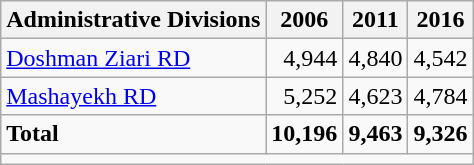<table class="wikitable">
<tr>
<th>Administrative Divisions</th>
<th>2006</th>
<th>2011</th>
<th>2016</th>
</tr>
<tr>
<td><a href='#'>Doshman Ziari RD</a></td>
<td style="text-align: right;">4,944</td>
<td style="text-align: right;">4,840</td>
<td style="text-align: right;">4,542</td>
</tr>
<tr>
<td><a href='#'>Mashayekh RD</a></td>
<td style="text-align: right;">5,252</td>
<td style="text-align: right;">4,623</td>
<td style="text-align: right;">4,784</td>
</tr>
<tr>
<td><strong>Total</strong></td>
<td style="text-align: right;"><strong>10,196</strong></td>
<td style="text-align: right;"><strong>9,463</strong></td>
<td style="text-align: right;"><strong>9,326</strong></td>
</tr>
<tr>
<td colspan=4></td>
</tr>
</table>
